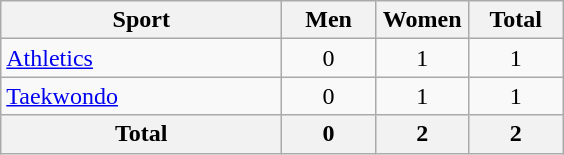<table class="wikitable sortable" style=text-align:center>
<tr>
<th width=180>Sport</th>
<th width=55>Men</th>
<th width=55>Women</th>
<th width=55>Total</th>
</tr>
<tr>
<td align=left><a href='#'>Athletics</a></td>
<td>0</td>
<td>1</td>
<td>1</td>
</tr>
<tr>
<td align=left><a href='#'>Taekwondo</a></td>
<td>0</td>
<td>1</td>
<td>1</td>
</tr>
<tr>
<th>Total</th>
<th>0</th>
<th>2</th>
<th>2</th>
</tr>
</table>
